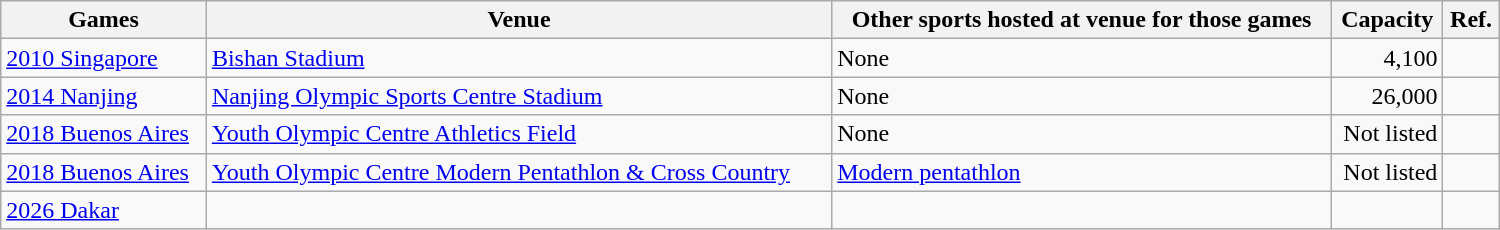<table class="wikitable sortable" width="1000px">
<tr>
<th>Games</th>
<th>Venue</th>
<th>Other sports hosted at venue for those games</th>
<th>Capacity</th>
<th>Ref.</th>
</tr>
<tr>
<td><a href='#'>2010 Singapore</a></td>
<td><a href='#'>Bishan Stadium</a></td>
<td>None</td>
<td align="right">4,100</td>
<td align="center"></td>
</tr>
<tr>
<td><a href='#'>2014 Nanjing</a></td>
<td><a href='#'>Nanjing Olympic Sports Centre Stadium</a></td>
<td>None</td>
<td align="right">26,000</td>
<td align="center"></td>
</tr>
<tr>
<td><a href='#'>2018 Buenos Aires</a></td>
<td><a href='#'>Youth Olympic Centre Athletics Field</a></td>
<td>None</td>
<td align="right">Not listed</td>
<td align="center"></td>
</tr>
<tr>
<td><a href='#'>2018 Buenos Aires</a></td>
<td><a href='#'>Youth Olympic Centre Modern Pentathlon & Cross Country</a></td>
<td><a href='#'>Modern pentathlon</a></td>
<td align="right">Not listed</td>
<td align="center"></td>
</tr>
<tr>
<td><a href='#'>2026 Dakar</a></td>
<td></td>
<td></td>
<td align="right"></td>
<td align="center"></td>
</tr>
</table>
